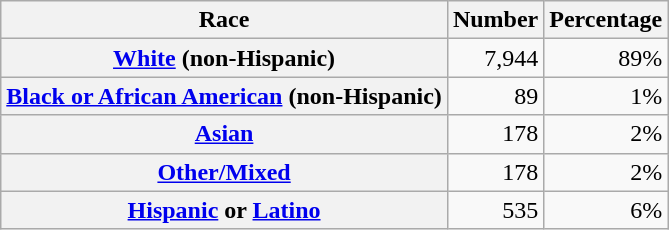<table class="wikitable" style="text-align:right">
<tr>
<th scope="col">Race</th>
<th scope="col">Number</th>
<th scope="col">Percentage</th>
</tr>
<tr>
<th scope="row"><a href='#'>White</a> (non-Hispanic)</th>
<td>7,944</td>
<td>89%</td>
</tr>
<tr>
<th scope="row"><a href='#'>Black or African American</a> (non-Hispanic)</th>
<td>89</td>
<td>1%</td>
</tr>
<tr>
<th scope="row"><a href='#'>Asian</a></th>
<td>178</td>
<td>2%</td>
</tr>
<tr>
<th scope="row"><a href='#'>Other/Mixed</a></th>
<td>178</td>
<td>2%</td>
</tr>
<tr>
<th scope="row"><a href='#'>Hispanic</a> or <a href='#'>Latino</a></th>
<td>535</td>
<td>6%</td>
</tr>
</table>
